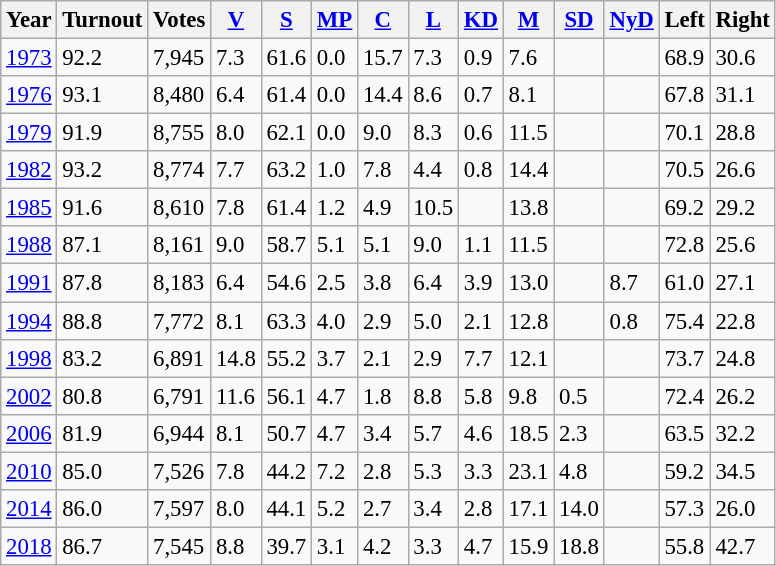<table class="wikitable sortable" style="font-size: 95%;">
<tr>
<th>Year</th>
<th>Turnout</th>
<th>Votes</th>
<th><a href='#'>V</a></th>
<th><a href='#'>S</a></th>
<th><a href='#'>MP</a></th>
<th><a href='#'>C</a></th>
<th><a href='#'>L</a></th>
<th><a href='#'>KD</a></th>
<th><a href='#'>M</a></th>
<th><a href='#'>SD</a></th>
<th><a href='#'>NyD</a></th>
<th>Left</th>
<th>Right</th>
</tr>
<tr>
<td><a href='#'>1973</a></td>
<td>92.2</td>
<td>7,945</td>
<td>7.3</td>
<td>61.6</td>
<td>0.0</td>
<td>15.7</td>
<td>7.3</td>
<td>0.9</td>
<td>7.6</td>
<td></td>
<td></td>
<td>68.9</td>
<td>30.6</td>
</tr>
<tr>
<td><a href='#'>1976</a></td>
<td>93.1</td>
<td>8,480</td>
<td>6.4</td>
<td>61.4</td>
<td>0.0</td>
<td>14.4</td>
<td>8.6</td>
<td>0.7</td>
<td>8.1</td>
<td></td>
<td></td>
<td>67.8</td>
<td>31.1</td>
</tr>
<tr>
<td><a href='#'>1979</a></td>
<td>91.9</td>
<td>8,755</td>
<td>8.0</td>
<td>62.1</td>
<td>0.0</td>
<td>9.0</td>
<td>8.3</td>
<td>0.6</td>
<td>11.5</td>
<td></td>
<td></td>
<td>70.1</td>
<td>28.8</td>
</tr>
<tr>
<td><a href='#'>1982</a></td>
<td>93.2</td>
<td>8,774</td>
<td>7.7</td>
<td>63.2</td>
<td>1.0</td>
<td>7.8</td>
<td>4.4</td>
<td>0.8</td>
<td>14.4</td>
<td></td>
<td></td>
<td>70.5</td>
<td>26.6</td>
</tr>
<tr>
<td><a href='#'>1985</a></td>
<td>91.6</td>
<td>8,610</td>
<td>7.8</td>
<td>61.4</td>
<td>1.2</td>
<td>4.9</td>
<td>10.5</td>
<td></td>
<td>13.8</td>
<td></td>
<td></td>
<td>69.2</td>
<td>29.2</td>
</tr>
<tr>
<td><a href='#'>1988</a></td>
<td>87.1</td>
<td>8,161</td>
<td>9.0</td>
<td>58.7</td>
<td>5.1</td>
<td>5.1</td>
<td>9.0</td>
<td>1.1</td>
<td>11.5</td>
<td></td>
<td></td>
<td>72.8</td>
<td>25.6</td>
</tr>
<tr>
<td><a href='#'>1991</a></td>
<td>87.8</td>
<td>8,183</td>
<td>6.4</td>
<td>54.6</td>
<td>2.5</td>
<td>3.8</td>
<td>6.4</td>
<td>3.9</td>
<td>13.0</td>
<td></td>
<td>8.7</td>
<td>61.0</td>
<td>27.1</td>
</tr>
<tr>
<td><a href='#'>1994</a></td>
<td>88.8</td>
<td>7,772</td>
<td>8.1</td>
<td>63.3</td>
<td>4.0</td>
<td>2.9</td>
<td>5.0</td>
<td>2.1</td>
<td>12.8</td>
<td></td>
<td>0.8</td>
<td>75.4</td>
<td>22.8</td>
</tr>
<tr>
<td><a href='#'>1998</a></td>
<td>83.2</td>
<td>6,891</td>
<td>14.8</td>
<td>55.2</td>
<td>3.7</td>
<td>2.1</td>
<td>2.9</td>
<td>7.7</td>
<td>12.1</td>
<td></td>
<td></td>
<td>73.7</td>
<td>24.8</td>
</tr>
<tr>
<td><a href='#'>2002</a></td>
<td>80.8</td>
<td>6,791</td>
<td>11.6</td>
<td>56.1</td>
<td>4.7</td>
<td>1.8</td>
<td>8.8</td>
<td>5.8</td>
<td>9.8</td>
<td>0.5</td>
<td></td>
<td>72.4</td>
<td>26.2</td>
</tr>
<tr>
<td><a href='#'>2006</a></td>
<td>81.9</td>
<td>6,944</td>
<td>8.1</td>
<td>50.7</td>
<td>4.7</td>
<td>3.4</td>
<td>5.7</td>
<td>4.6</td>
<td>18.5</td>
<td>2.3</td>
<td></td>
<td>63.5</td>
<td>32.2</td>
</tr>
<tr>
<td><a href='#'>2010</a></td>
<td>85.0</td>
<td>7,526</td>
<td>7.8</td>
<td>44.2</td>
<td>7.2</td>
<td>2.8</td>
<td>5.3</td>
<td>3.3</td>
<td>23.1</td>
<td>4.8</td>
<td></td>
<td>59.2</td>
<td>34.5</td>
</tr>
<tr>
<td><a href='#'>2014</a></td>
<td>86.0</td>
<td>7,597</td>
<td>8.0</td>
<td>44.1</td>
<td>5.2</td>
<td>2.7</td>
<td>3.4</td>
<td>2.8</td>
<td>17.1</td>
<td>14.0</td>
<td></td>
<td>57.3</td>
<td>26.0</td>
</tr>
<tr>
<td><a href='#'>2018</a></td>
<td>86.7</td>
<td>7,545</td>
<td>8.8</td>
<td>39.7</td>
<td>3.1</td>
<td>4.2</td>
<td>3.3</td>
<td>4.7</td>
<td>15.9</td>
<td>18.8</td>
<td></td>
<td>55.8</td>
<td>42.7</td>
</tr>
</table>
